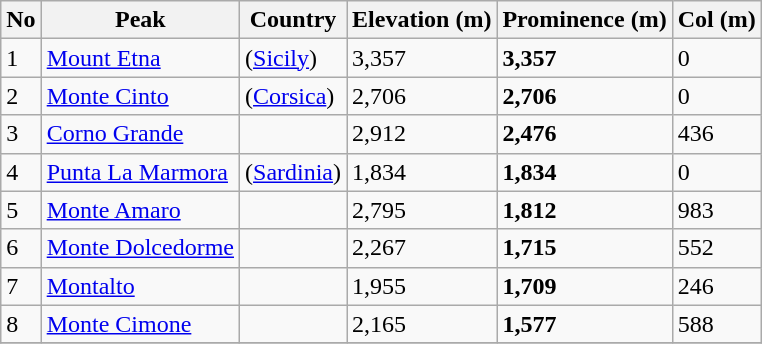<table class="wikitable sortable">
<tr>
<th>No</th>
<th>Peak</th>
<th>Country</th>
<th>Elevation (m)</th>
<th>Prominence (m)</th>
<th>Col (m)</th>
</tr>
<tr>
<td>1</td>
<td><a href='#'>Mount Etna</a></td>
<td> (<a href='#'>Sicily</a>)</td>
<td>3,357</td>
<td><strong>3,357</strong></td>
<td>0</td>
</tr>
<tr>
<td>2</td>
<td><a href='#'>Monte Cinto</a></td>
<td> (<a href='#'>Corsica</a>)</td>
<td>2,706</td>
<td><strong>2,706</strong></td>
<td>0</td>
</tr>
<tr>
<td>3</td>
<td><a href='#'>Corno Grande</a></td>
<td></td>
<td>2,912</td>
<td><strong>2,476</strong></td>
<td>436</td>
</tr>
<tr>
<td>4</td>
<td><a href='#'>Punta La Marmora</a></td>
<td> (<a href='#'>Sardinia</a>)</td>
<td>1,834</td>
<td><strong>1,834</strong></td>
<td>0</td>
</tr>
<tr>
<td>5</td>
<td><a href='#'>Monte Amaro</a></td>
<td></td>
<td>2,795</td>
<td><strong>1,812</strong></td>
<td>983</td>
</tr>
<tr>
<td>6</td>
<td><a href='#'>Monte Dolcedorme</a></td>
<td></td>
<td>2,267</td>
<td><strong>1,715</strong></td>
<td>552</td>
</tr>
<tr>
<td>7</td>
<td><a href='#'>Montalto</a></td>
<td></td>
<td>1,955</td>
<td><strong>1,709</strong></td>
<td>246</td>
</tr>
<tr>
<td>8</td>
<td><a href='#'>Monte Cimone</a></td>
<td></td>
<td>2,165</td>
<td><strong>1,577</strong></td>
<td>588</td>
</tr>
<tr>
</tr>
</table>
